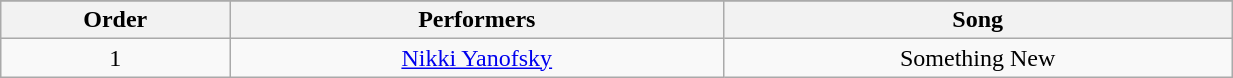<table class="wikitable" style="text-align:center; width:65%;">
<tr>
</tr>
<tr>
<th>Order</th>
<th>Performers</th>
<th>Song</th>
</tr>
<tr>
<td>1</td>
<td><a href='#'>Nikki Yanofsky</a></td>
<td>Something New</td>
</tr>
</table>
